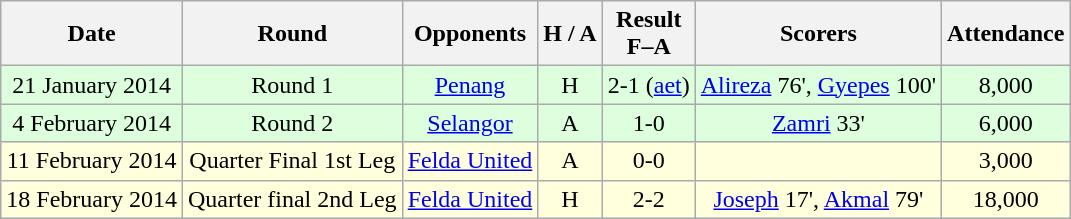<table class="wikitable" style="text-align:center">
<tr>
<th>Date</th>
<th>Round</th>
<th>Opponents</th>
<th>H / A</th>
<th>Result<br>F–A</th>
<th>Scorers</th>
<th>Attendance</th>
</tr>
<tr bgcolor="#ddffdd">
<td>21 January 2014</td>
<td>Round 1</td>
<td><a href='#'>Penang</a></td>
<td>H</td>
<td>2-1 (<a href='#'>aet</a>)</td>
<td><a href='#'>Alireza</a> 76', <a href='#'>Gyepes</a> 100'</td>
<td>8,000</td>
</tr>
<tr bgcolor="#ddffdd">
<td>4 February 2014</td>
<td>Round 2</td>
<td><a href='#'>Selangor</a></td>
<td>A</td>
<td>1-0</td>
<td><a href='#'>Zamri</a> 33'</td>
<td>6,000</td>
</tr>
<tr bgcolor="#FFFFDD">
<td>11 February 2014</td>
<td>Quarter Final 1st Leg</td>
<td><a href='#'>Felda United</a></td>
<td>A</td>
<td>0-0</td>
<td></td>
<td>3,000</td>
</tr>
<tr bgcolor="#FFFFDD">
<td>18 February 2014</td>
<td>Quarter final 2nd Leg</td>
<td><a href='#'>Felda United</a></td>
<td>H</td>
<td>2-2</td>
<td><a href='#'>Joseph</a> 17', <a href='#'>Akmal</a> 79'</td>
<td>18,000</td>
</tr>
</table>
